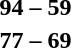<table style="text-align:center">
<tr>
<th width=200></th>
<th width=100></th>
<th width=200></th>
</tr>
<tr>
<td align=right><strong></strong></td>
<td><strong>94 – 59</strong></td>
<td align=left></td>
</tr>
<tr>
<td align=right><strong></strong></td>
<td><strong>77 – 69</strong></td>
<td align=left></td>
</tr>
</table>
